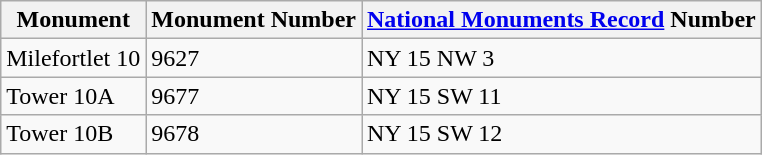<table class="wikitable">
<tr>
<th>Monument</th>
<th>Monument Number</th>
<th><a href='#'>National Monuments Record</a> Number</th>
</tr>
<tr>
<td>Milefortlet 10</td>
<td>9627</td>
<td>NY 15 NW 3</td>
</tr>
<tr>
<td>Tower 10A</td>
<td>9677</td>
<td>NY 15 SW 11</td>
</tr>
<tr>
<td>Tower 10B</td>
<td>9678</td>
<td>NY 15 SW 12</td>
</tr>
</table>
